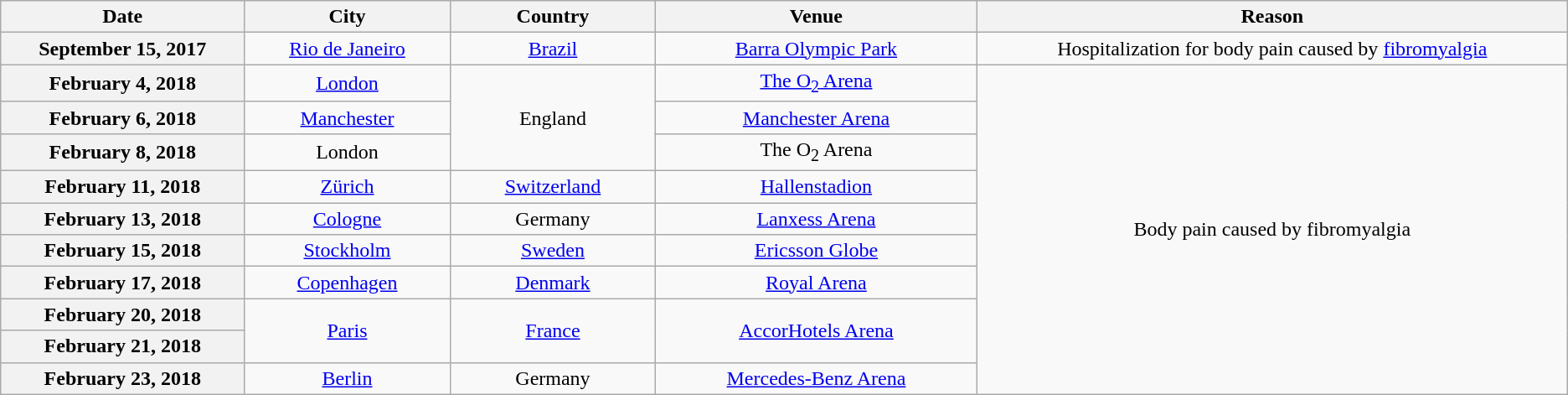<table class="wikitable plainrowheaders" style="text-align:center;">
<tr>
<th scope="col" style="width:12em;">Date</th>
<th scope="col" style="width:10em;">City</th>
<th scope="col" style="width:10em;">Country</th>
<th scope="col" style="width:16em;">Venue</th>
<th scope="col" style="width:30em;">Reason</th>
</tr>
<tr>
<th scope="row" style="text-align:center;">September 15, 2017</th>
<td><a href='#'>Rio de Janeiro</a></td>
<td><a href='#'>Brazil</a></td>
<td><a href='#'>Barra Olympic Park</a></td>
<td>Hospitalization for body pain caused by <a href='#'>fibromyalgia</a></td>
</tr>
<tr>
<th scope="row" style="text-align:center;">February 4, 2018</th>
<td><a href='#'>London</a></td>
<td rowspan="3">England</td>
<td><a href='#'>The O<sub>2</sub> Arena</a></td>
<td rowspan="10">Body pain caused by fibromyalgia</td>
</tr>
<tr>
<th scope="row" style="text-align:center;">February 6, 2018</th>
<td><a href='#'>Manchester</a></td>
<td><a href='#'>Manchester Arena</a></td>
</tr>
<tr>
<th scope="row" style="text-align:center;">February 8, 2018</th>
<td>London</td>
<td The 02 Arena>The O<sub>2</sub> Arena</td>
</tr>
<tr>
<th scope="row" style="text-align:center;">February 11, 2018</th>
<td><a href='#'>Zürich</a></td>
<td><a href='#'>Switzerland</a></td>
<td><a href='#'>Hallenstadion</a></td>
</tr>
<tr>
<th scope="row" style="text-align:center;">February 13, 2018</th>
<td><a href='#'>Cologne</a></td>
<td>Germany</td>
<td><a href='#'>Lanxess Arena</a></td>
</tr>
<tr>
<th scope="row" style="text-align:center;">February 15, 2018</th>
<td><a href='#'>Stockholm</a></td>
<td><a href='#'>Sweden</a></td>
<td><a href='#'>Ericsson Globe</a></td>
</tr>
<tr>
<th scope="row" style="text-align:center;">February 17, 2018</th>
<td><a href='#'>Copenhagen</a></td>
<td><a href='#'>Denmark</a></td>
<td><a href='#'>Royal Arena</a></td>
</tr>
<tr>
<th scope="row" style="text-align:center;">February 20, 2018</th>
<td rowspan="2"><a href='#'>Paris</a></td>
<td rowspan="2"><a href='#'>France</a></td>
<td rowspan="2"><a href='#'>AccorHotels Arena</a></td>
</tr>
<tr>
<th scope="row" style="text-align:center;">February 21, 2018</th>
</tr>
<tr>
<th scope="row" style="text-align:center;">February 23, 2018</th>
<td><a href='#'>Berlin</a></td>
<td>Germany</td>
<td><a href='#'>Mercedes-Benz Arena</a></td>
</tr>
</table>
